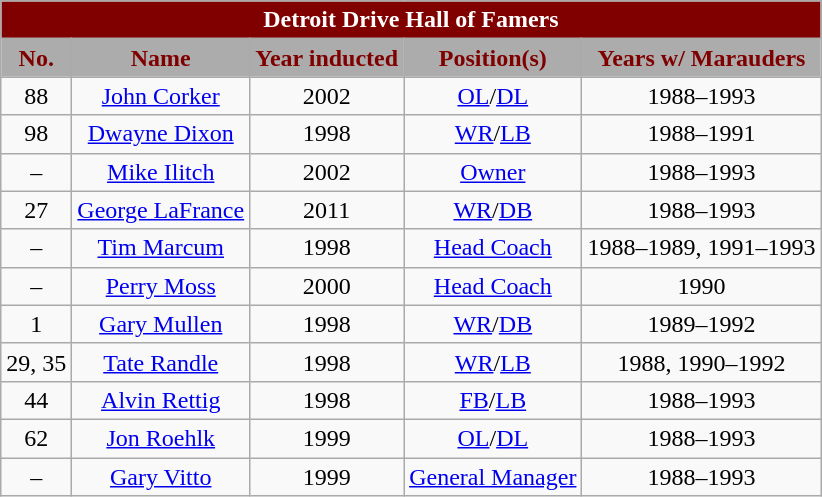<table class="wikitable sortable" style="text-align:center">
<tr>
<td colspan="5" style= "background: #800000; color: white"><strong>Detroit Drive Hall of Famers</strong></td>
</tr>
<tr>
<th style="background: #ACACAC; color: #800000">No.</th>
<th style="background: #ACACAC; color: #800000">Name</th>
<th style="background: #ACACAC; color: #800000">Year inducted</th>
<th style="background: #ACACAC; color: #800000">Position(s)</th>
<th style="background: #ACACAC; color: #800000">Years w/ Marauders</th>
</tr>
<tr>
<td style="text-align:center;">88</td>
<td><a href='#'>John Corker</a></td>
<td style="text-align:center;">2002</td>
<td style="text-align:center;"><a href='#'>OL</a>/<a href='#'>DL</a></td>
<td style="text-align:center;">1988–1993</td>
</tr>
<tr>
<td style="text-align:center;">98</td>
<td><a href='#'>Dwayne Dixon</a></td>
<td style="text-align:center;">1998</td>
<td style="text-align:center;"><a href='#'>WR</a>/<a href='#'>LB</a></td>
<td style="text-align:center;">1988–1991</td>
</tr>
<tr>
<td style="text-align:center;">–</td>
<td><a href='#'>Mike Ilitch</a></td>
<td style="text-align:center;">2002</td>
<td style="text-align:center;"><a href='#'>Owner</a></td>
<td style="text-align:center;">1988–1993</td>
</tr>
<tr>
<td style="text-align:center;">27</td>
<td><a href='#'>George LaFrance</a></td>
<td style="text-align:center;">2011</td>
<td style="text-align:center;"><a href='#'>WR</a>/<a href='#'>DB</a></td>
<td style="text-align:center;">1988–1993</td>
</tr>
<tr>
<td style="text-align:center;">–</td>
<td><a href='#'>Tim Marcum</a></td>
<td style="text-align:center;">1998</td>
<td style="text-align:center;"><a href='#'>Head Coach</a></td>
<td style="text-align:center;">1988–1989, 1991–1993</td>
</tr>
<tr>
<td style="text-align:center;">–</td>
<td><a href='#'>Perry Moss</a></td>
<td style="text-align:center;">2000</td>
<td style="text-align:center;"><a href='#'>Head Coach</a></td>
<td style="text-align:center;">1990</td>
</tr>
<tr>
<td style="text-align:center;">1</td>
<td><a href='#'>Gary Mullen</a></td>
<td style="text-align:center;">1998</td>
<td style="text-align:center;"><a href='#'>WR</a>/<a href='#'>DB</a></td>
<td style="text-align:center;">1989–1992</td>
</tr>
<tr>
<td style="text-align:center;">29, 35</td>
<td><a href='#'>Tate Randle</a></td>
<td style="text-align:center;">1998</td>
<td style="text-align:center;"><a href='#'>WR</a>/<a href='#'>LB</a></td>
<td style="text-align:center;">1988, 1990–1992</td>
</tr>
<tr>
<td style="text-align:center;">44</td>
<td><a href='#'>Alvin Rettig</a></td>
<td style="text-align:center;">1998</td>
<td style="text-align:center;"><a href='#'>FB</a>/<a href='#'>LB</a></td>
<td style="text-align:center;">1988–1993</td>
</tr>
<tr>
<td style="text-align:center;">62</td>
<td><a href='#'>Jon Roehlk</a></td>
<td style="text-align:center;">1999</td>
<td style="text-align:center;"><a href='#'>OL</a>/<a href='#'>DL</a></td>
<td style="text-align:center;">1988–1993</td>
</tr>
<tr>
<td style="text-align:center;">–</td>
<td><a href='#'>Gary Vitto</a></td>
<td style="text-align:center;">1999</td>
<td style="text-align:center;"><a href='#'>General Manager</a></td>
<td style="text-align:center;">1988–1993</td>
</tr>
</table>
